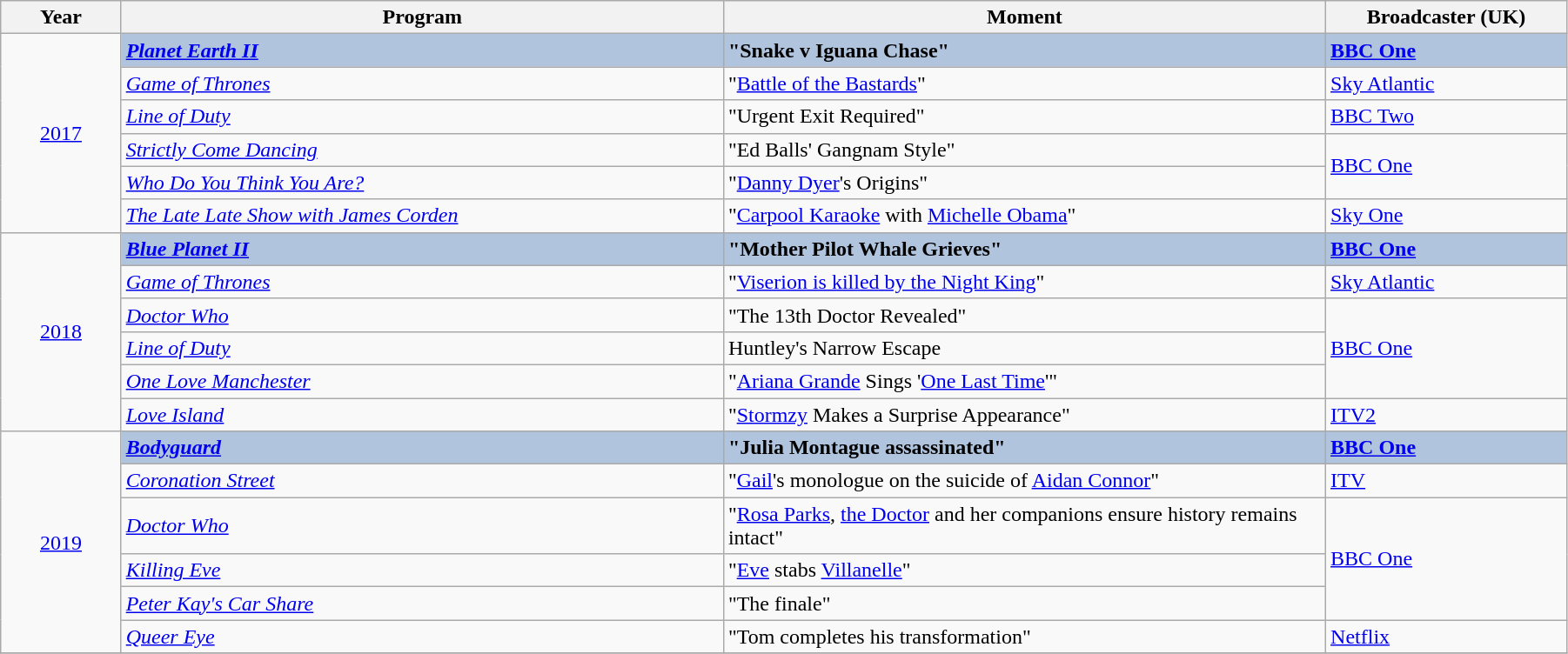<table class="wikitable" width="95%">
<tr>
<th width=5%>Year</th>
<th width=25%>Program</th>
<th width=25%><strong>Moment</strong></th>
<th width=10%><strong>Broadcaster (UK)</strong></th>
</tr>
<tr>
<td rowspan="6" style="text-align:center;"><a href='#'>2017</a><br></td>
<td style="background:#B0C4DE;"><strong><em><a href='#'>Planet Earth II</a></em></strong></td>
<td style="background:#B0C4DE;"><strong>"Snake v Iguana Chase"</strong></td>
<td style="background:#B0C4DE;"><strong><a href='#'>BBC One</a></strong></td>
</tr>
<tr>
<td><em><a href='#'>Game of Thrones</a></em></td>
<td>"<a href='#'>Battle of the Bastards</a>"</td>
<td><a href='#'>Sky Atlantic</a></td>
</tr>
<tr>
<td><em><a href='#'>Line of Duty</a></em></td>
<td>"Urgent Exit Required"</td>
<td><a href='#'>BBC Two</a></td>
</tr>
<tr>
<td><em><a href='#'>Strictly Come Dancing</a></em></td>
<td>"Ed Balls' Gangnam Style"</td>
<td rowspan="2"><a href='#'>BBC One</a></td>
</tr>
<tr>
<td><em><a href='#'>Who Do You Think You Are?</a></em></td>
<td>"<a href='#'>Danny Dyer</a>'s Origins"</td>
</tr>
<tr>
<td><em><a href='#'>The Late Late Show with James Corden</a></em></td>
<td>"<a href='#'>Carpool Karaoke</a> with <a href='#'>Michelle Obama</a>"</td>
<td><a href='#'>Sky One</a></td>
</tr>
<tr>
<td rowspan="6" style="text-align:center;"><a href='#'>2018</a><br></td>
<td style="background:#B0C4DE;"><strong><em><a href='#'>Blue Planet II</a></em></strong></td>
<td style="background:#B0C4DE;"><strong>"Mother Pilot Whale Grieves"</strong></td>
<td style="background:#B0C4DE;"><strong><a href='#'>BBC One</a></strong></td>
</tr>
<tr>
<td><em><a href='#'>Game of Thrones</a></em></td>
<td>"<a href='#'>Viserion is killed by the Night King</a>"</td>
<td><a href='#'>Sky Atlantic</a></td>
</tr>
<tr>
<td><em><a href='#'>Doctor Who</a></em></td>
<td>"The 13th Doctor Revealed"</td>
<td rowspan="3"><a href='#'>BBC One</a></td>
</tr>
<tr>
<td><em><a href='#'>Line of Duty</a></em></td>
<td>Huntley's Narrow Escape</td>
</tr>
<tr>
<td><em><a href='#'>One Love Manchester</a></em></td>
<td>"<a href='#'>Ariana Grande</a> Sings '<a href='#'>One Last Time</a>'"</td>
</tr>
<tr>
<td><em><a href='#'>Love Island</a></em></td>
<td>"<a href='#'>Stormzy</a> Makes a Surprise Appearance"</td>
<td><a href='#'>ITV2</a></td>
</tr>
<tr>
<td rowspan="6" style="text-align:center;"><a href='#'>2019</a><br></td>
<td style="background:#B0C4DE;"><strong><em><a href='#'>Bodyguard</a></em></strong></td>
<td style="background:#B0C4DE;"><strong>"Julia Montague assassinated"</strong></td>
<td style="background:#B0C4DE;"><strong><a href='#'>BBC One</a></strong></td>
</tr>
<tr>
<td><em><a href='#'>Coronation Street</a></em></td>
<td>"<a href='#'>Gail</a>'s monologue on the suicide of <a href='#'>Aidan Connor</a>"</td>
<td><a href='#'>ITV</a></td>
</tr>
<tr>
<td><em><a href='#'>Doctor Who</a></em></td>
<td>"<a href='#'>Rosa Parks</a>, <a href='#'>the Doctor</a> and her companions ensure history remains intact"</td>
<td rowspan="3"><a href='#'>BBC One</a></td>
</tr>
<tr>
<td><em><a href='#'>Killing Eve</a></em></td>
<td>"<a href='#'>Eve</a> stabs <a href='#'>Villanelle</a>"</td>
</tr>
<tr>
<td><em><a href='#'>Peter Kay's Car Share</a></em></td>
<td>"The finale"</td>
</tr>
<tr>
<td><em><a href='#'>Queer Eye</a></em></td>
<td>"Tom completes his transformation"</td>
<td><a href='#'>Netflix</a></td>
</tr>
<tr>
</tr>
</table>
